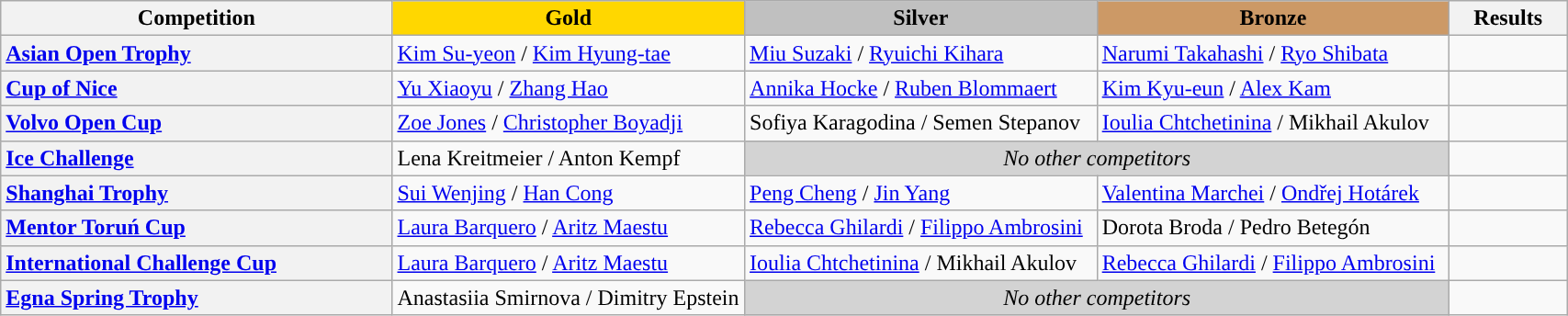<table class="wikitable unsortable" style="text-align:left; width:90%;">
<tr>
<th scope="col" style="text-align:center; width:25%;">Competition</th>
<td scope="col" style="text-align:center; width:22.5%; background:gold"><strong>Gold</strong></td>
<td scope="col" style="text-align:center; width:22.5%; background:silver"><strong>Silver</strong></td>
<td scope="col" style="text-align:center; width:22.5%; background:#c96"><strong>Bronze</strong></td>
<th scope="col" style="text-align:center; width:7.5%;">Results</th>
</tr>
<tr>
<th scope="row" style="text-align:left"> <a href='#'>Asian Open Trophy</a></th>
<td> <a href='#'>Kim Su-yeon</a> / <a href='#'>Kim Hyung-tae</a></td>
<td> <a href='#'>Miu Suzaki</a> / <a href='#'>Ryuichi Kihara</a></td>
<td> <a href='#'>Narumi Takahashi</a> / <a href='#'>Ryo Shibata</a></td>
<td></td>
</tr>
<tr>
<th scope="row" style="text-align:left"> <a href='#'>Cup of Nice</a></th>
<td> <a href='#'>Yu Xiaoyu</a> / <a href='#'>Zhang Hao</a></td>
<td> <a href='#'>Annika Hocke</a> / <a href='#'>Ruben Blommaert</a></td>
<td> <a href='#'>Kim Kyu-eun</a> / <a href='#'>Alex Kam</a></td>
<td></td>
</tr>
<tr>
<th scope="row" style="text-align:left"> <a href='#'>Volvo Open Cup</a></th>
<td> <a href='#'>Zoe Jones</a> / <a href='#'>Christopher Boyadji</a></td>
<td> Sofiya Karagodina / Semen Stepanov</td>
<td> <a href='#'>Ioulia Chtchetinina</a> / Mikhail Akulov</td>
<td></td>
</tr>
<tr>
<th scope="row" style="text-align:left"> <a href='#'>Ice Challenge</a></th>
<td> Lena Kreitmeier / Anton Kempf</td>
<td colspan="2" align="center" bgcolor="lightgray"><em>No other competitors</em></td>
<td></td>
</tr>
<tr>
<th scope="row" style="text-align:left"> <a href='#'>Shanghai Trophy</a></th>
<td> <a href='#'>Sui Wenjing</a> / <a href='#'>Han Cong</a></td>
<td> <a href='#'>Peng Cheng</a> / <a href='#'>Jin Yang</a></td>
<td> <a href='#'>Valentina Marchei</a> / <a href='#'>Ondřej Hotárek</a></td>
<td></td>
</tr>
<tr>
<th scope="row" style="text-align:left"> <a href='#'>Mentor Toruń Cup</a></th>
<td> <a href='#'>Laura Barquero</a> / <a href='#'>Aritz Maestu</a></td>
<td> <a href='#'>Rebecca Ghilardi</a> / <a href='#'>Filippo Ambrosini</a></td>
<td> Dorota Broda / Pedro Betegón</td>
<td></td>
</tr>
<tr>
<th scope="row" style="text-align:left"> <a href='#'>International Challenge Cup</a></th>
<td> <a href='#'>Laura Barquero</a> / <a href='#'>Aritz Maestu</a></td>
<td> <a href='#'>Ioulia Chtchetinina</a> / Mikhail Akulov</td>
<td> <a href='#'>Rebecca Ghilardi</a> / <a href='#'>Filippo Ambrosini</a></td>
<td></td>
</tr>
<tr>
<th scope="row" style="text-align:left"> <a href='#'>Egna Spring Trophy</a></th>
<td> Anastasiia Smirnova / Dimitry Epstein</td>
<td colspan="2" align="center" bgcolor="lightgray"><em>No other competitors</em></td>
<td></td>
</tr>
</table>
